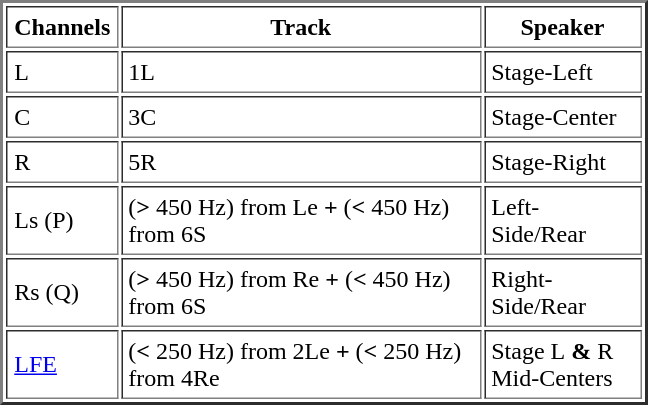<table border="2" cellpadding="4" style="margin:1em auto;">
<tr>
<th scope="col" width="25px">Channels</th>
<th scope="col" width="230px">Track</th>
<th scope="col" width="95px">Speaker</th>
</tr>
<tr>
<td>L</td>
<td>1L</td>
<td>Stage-Left</td>
</tr>
<tr>
<td>C</td>
<td>3C</td>
<td>Stage-Center</td>
</tr>
<tr>
<td>R</td>
<td>5R</td>
<td>Stage-Right</td>
</tr>
<tr>
<td>Ls (P)</td>
<td>(<strong>></strong> 450 Hz) from Le <strong>+</strong> (<strong><</strong> 450 Hz) from 6S</td>
<td>Left-Side/Rear</td>
</tr>
<tr>
<td>Rs (Q)</td>
<td>(<strong>></strong> 450 Hz) from Re <strong>+</strong> (<strong><</strong> 450 Hz) from 6S</td>
<td>Right-Side/Rear</td>
</tr>
<tr>
<td><a href='#'>LFE</a></td>
<td>(<strong><</strong> 250 Hz) from 2Le <strong>+</strong> (<strong><</strong> 250 Hz) from 4Re</td>
<td>Stage L<strong> & </strong>R Mid-Centers</td>
</tr>
</table>
